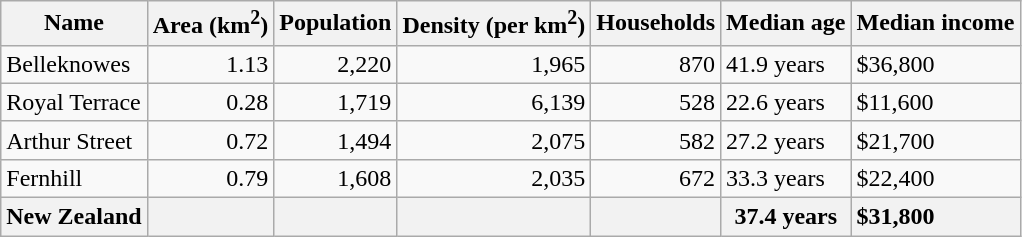<table class="wikitable">
<tr>
<th>Name</th>
<th>Area (km<sup>2</sup>)</th>
<th>Population</th>
<th>Density (per km<sup>2</sup>)</th>
<th>Households</th>
<th>Median age</th>
<th>Median income</th>
</tr>
<tr>
<td>Belleknowes</td>
<td style="text-align:right;">1.13</td>
<td style="text-align:right;">2,220</td>
<td style="text-align:right;">1,965</td>
<td style="text-align:right;">870</td>
<td>41.9 years</td>
<td>$36,800</td>
</tr>
<tr>
<td>Royal Terrace</td>
<td style="text-align:right;">0.28</td>
<td style="text-align:right;">1,719</td>
<td style="text-align:right;">6,139</td>
<td style="text-align:right;">528</td>
<td>22.6 years</td>
<td>$11,600</td>
</tr>
<tr>
<td>Arthur Street</td>
<td style="text-align:right;">0.72</td>
<td style="text-align:right;">1,494</td>
<td style="text-align:right;">2,075</td>
<td style="text-align:right;">582</td>
<td>27.2 years</td>
<td>$21,700</td>
</tr>
<tr>
<td>Fernhill</td>
<td style="text-align:right;">0.79</td>
<td style="text-align:right;">1,608</td>
<td style="text-align:right;">2,035</td>
<td style="text-align:right;">672</td>
<td>33.3 years</td>
<td>$22,400</td>
</tr>
<tr>
<th>New Zealand</th>
<th></th>
<th></th>
<th></th>
<th></th>
<th>37.4 years</th>
<th style="text-align:left;">$31,800</th>
</tr>
</table>
